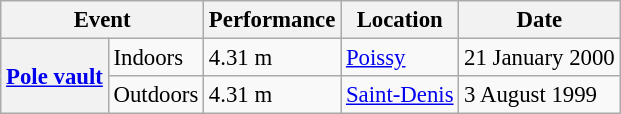<table class="wikitable" style="border-collapse: collapse; font-size: 95%;">
<tr>
<th colspan="2" scope="col">Event</th>
<th scope="col">Performance</th>
<th scope="col">Location</th>
<th scope="col">Date</th>
</tr>
<tr>
<th rowspan="2" scope="row"><a href='#'>Pole vault</a></th>
<td>Indoors</td>
<td>4.31 m</td>
<td><a href='#'>Poissy</a></td>
<td>21 January 2000</td>
</tr>
<tr>
<td>Outdoors</td>
<td><span>4.31 m</span></td>
<td><a href='#'>Saint-Denis</a></td>
<td>3 August 1999</td>
</tr>
</table>
